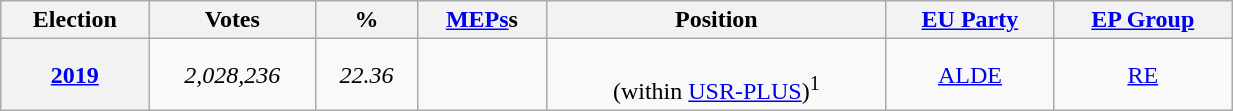<table class=wikitable style="text-align: right;" width=65%>
<tr>
<th>Election</th>
<th>Votes</th>
<th>%</th>
<th><a href='#'>MEPs</a>s</th>
<th>Position</th>
<th><a href='#'>EU Party</a></th>
<th><a href='#'>EP Group</a></th>
</tr>
<tr style="text-align:center;">
<th><a href='#'>2019</a></th>
<td><em>2,028,236</em></td>
<td><em>22.36</em></td>
<td></td>
<td><br>(within <a href='#'>USR-PLUS</a>)<sup>1</sup></td>
<td><a href='#'>ALDE</a></td>
<td><a href='#'>RE</a></td>
</tr>
</table>
